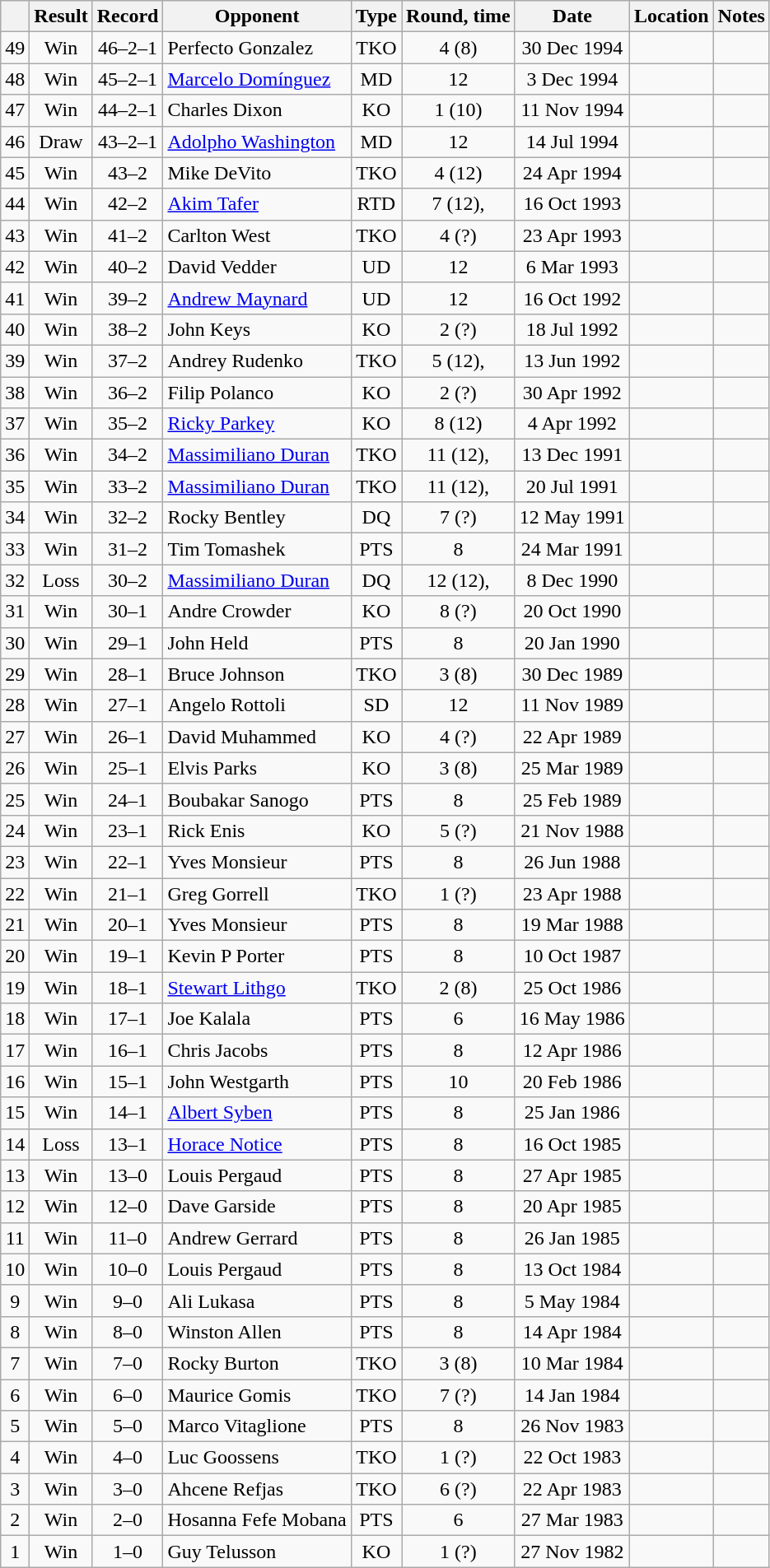<table class="wikitable" style="text-align:center">
<tr>
<th></th>
<th>Result</th>
<th>Record</th>
<th>Opponent</th>
<th>Type</th>
<th>Round, time</th>
<th>Date</th>
<th>Location</th>
<th>Notes</th>
</tr>
<tr align=center>
<td>49</td>
<td>Win</td>
<td>46–2–1</td>
<td align=left> Perfecto Gonzalez</td>
<td>TKO</td>
<td>4 (8)</td>
<td>30 Dec 1994</td>
<td align=left> </td>
<td align=left></td>
</tr>
<tr>
<td>48</td>
<td>Win</td>
<td>45–2–1</td>
<td align=left> <a href='#'>Marcelo Domínguez</a></td>
<td>MD</td>
<td>12</td>
<td>3 Dec 1994</td>
<td align=left> </td>
<td align=left></td>
</tr>
<tr>
<td>47</td>
<td>Win</td>
<td>44–2–1</td>
<td align=left> Charles Dixon</td>
<td>KO</td>
<td>1 (10)</td>
<td>11 Nov 1994</td>
<td align=left> </td>
<td align=left></td>
</tr>
<tr>
<td>46</td>
<td>Draw</td>
<td>43–2–1</td>
<td align=left> <a href='#'>Adolpho Washington</a></td>
<td>MD</td>
<td>12</td>
<td>14 Jul 1994</td>
<td align=left> </td>
<td align=left></td>
</tr>
<tr>
<td>45</td>
<td>Win</td>
<td>43–2</td>
<td align=left> Mike DeVito</td>
<td>TKO</td>
<td>4 (12)</td>
<td>24 Apr 1994</td>
<td align=left> </td>
<td align=left></td>
</tr>
<tr>
<td>44</td>
<td>Win</td>
<td>42–2</td>
<td align=left> <a href='#'>Akim Tafer</a></td>
<td>RTD</td>
<td>7 (12), </td>
<td>16 Oct 1993</td>
<td align=left> </td>
<td align=left></td>
</tr>
<tr>
<td>43</td>
<td>Win</td>
<td>41–2</td>
<td align=left> Carlton West</td>
<td>TKO</td>
<td>4 (?)</td>
<td>23 Apr 1993</td>
<td align=left> </td>
<td align=left></td>
</tr>
<tr>
<td>42</td>
<td>Win</td>
<td>40–2</td>
<td align=left> David Vedder</td>
<td>UD</td>
<td>12</td>
<td>6 Mar 1993</td>
<td align=left> </td>
<td align=left></td>
</tr>
<tr>
<td>41</td>
<td>Win</td>
<td>39–2</td>
<td align=left> <a href='#'>Andrew Maynard</a></td>
<td>UD</td>
<td>12</td>
<td>16 Oct 1992</td>
<td align=left> </td>
<td align=left></td>
</tr>
<tr>
<td>40</td>
<td>Win</td>
<td>38–2</td>
<td align=left> John Keys</td>
<td>KO</td>
<td>2 (?)</td>
<td>18 Jul 1992</td>
<td align=left> </td>
<td align=left></td>
</tr>
<tr>
<td>39</td>
<td>Win</td>
<td>37–2</td>
<td align=left> Andrey Rudenko</td>
<td>TKO</td>
<td>5 (12), </td>
<td>13 Jun 1992</td>
<td align=left> </td>
<td align=left></td>
</tr>
<tr>
<td>38</td>
<td>Win</td>
<td>36–2</td>
<td align=left> Filip Polanco</td>
<td>KO</td>
<td>2 (?)</td>
<td>30 Apr 1992</td>
<td align=left> </td>
<td align=left></td>
</tr>
<tr>
<td>37</td>
<td>Win</td>
<td>35–2</td>
<td align=left> <a href='#'>Ricky Parkey</a></td>
<td>KO</td>
<td>8 (12)</td>
<td>4 Apr 1992</td>
<td align=left> </td>
<td align=left></td>
</tr>
<tr>
<td>36</td>
<td>Win</td>
<td>34–2</td>
<td align=left> <a href='#'>Massimiliano Duran</a></td>
<td>TKO</td>
<td>11 (12), </td>
<td>13 Dec 1991</td>
<td align=left> </td>
<td align=left></td>
</tr>
<tr>
<td>35</td>
<td>Win</td>
<td>33–2</td>
<td align=left> <a href='#'>Massimiliano Duran</a></td>
<td>TKO</td>
<td>11 (12), </td>
<td>20 Jul 1991</td>
<td align=left> </td>
<td align=left></td>
</tr>
<tr>
<td>34</td>
<td>Win</td>
<td>32–2</td>
<td align=left> Rocky Bentley</td>
<td>DQ</td>
<td>7 (?)</td>
<td>12 May 1991</td>
<td align=left> </td>
<td align=left></td>
</tr>
<tr>
<td>33</td>
<td>Win</td>
<td>31–2</td>
<td align=left> Tim Tomashek</td>
<td>PTS</td>
<td>8</td>
<td>24 Mar 1991</td>
<td align=left> </td>
<td align=left></td>
</tr>
<tr>
<td>32</td>
<td>Loss</td>
<td>30–2</td>
<td align=left> <a href='#'>Massimiliano Duran</a></td>
<td>DQ</td>
<td>12 (12), </td>
<td>8 Dec 1990</td>
<td align=left> </td>
<td align=left></td>
</tr>
<tr>
<td>31</td>
<td>Win</td>
<td>30–1</td>
<td align=left> Andre Crowder</td>
<td>KO</td>
<td>8 (?)</td>
<td>20 Oct 1990</td>
<td align=left> </td>
<td align=left></td>
</tr>
<tr>
<td>30</td>
<td>Win</td>
<td>29–1</td>
<td align=left> John Held</td>
<td>PTS</td>
<td>8</td>
<td>20 Jan 1990</td>
<td align=left> </td>
<td align=left></td>
</tr>
<tr>
<td>29</td>
<td>Win</td>
<td>28–1</td>
<td align=left> Bruce Johnson</td>
<td>TKO</td>
<td>3 (8)</td>
<td>30 Dec 1989</td>
<td align=left> </td>
<td align=left></td>
</tr>
<tr>
<td>28</td>
<td>Win</td>
<td>27–1</td>
<td align=left> Angelo Rottoli</td>
<td>SD</td>
<td>12</td>
<td>11 Nov 1989</td>
<td align=left> </td>
<td align=left></td>
</tr>
<tr>
<td>27</td>
<td>Win</td>
<td>26–1</td>
<td align=left> David Muhammed</td>
<td>KO</td>
<td>4 (?)</td>
<td>22 Apr 1989</td>
<td align=left> </td>
<td align=left></td>
</tr>
<tr>
<td>26</td>
<td>Win</td>
<td>25–1</td>
<td align=left> Elvis Parks</td>
<td>KO</td>
<td>3 (8)</td>
<td>25 Mar 1989</td>
<td align=left> </td>
<td align=left></td>
</tr>
<tr>
<td>25</td>
<td>Win</td>
<td>24–1</td>
<td align=left> Boubakar Sanogo</td>
<td>PTS</td>
<td>8</td>
<td>25 Feb 1989</td>
<td align=left> </td>
<td align=left></td>
</tr>
<tr>
<td>24</td>
<td>Win</td>
<td>23–1</td>
<td align=left> Rick Enis</td>
<td>KO</td>
<td>5 (?)</td>
<td>21 Nov 1988</td>
<td align=left> </td>
<td align=left></td>
</tr>
<tr>
<td>23</td>
<td>Win</td>
<td>22–1</td>
<td align=left> Yves Monsieur</td>
<td>PTS</td>
<td>8</td>
<td>26 Jun 1988</td>
<td align=left> </td>
<td align=left></td>
</tr>
<tr>
<td>22</td>
<td>Win</td>
<td>21–1</td>
<td align=left> Greg Gorrell</td>
<td>TKO</td>
<td>1 (?)</td>
<td>23 Apr 1988</td>
<td align=left> </td>
<td align=left></td>
</tr>
<tr>
<td>21</td>
<td>Win</td>
<td>20–1</td>
<td align=left> Yves Monsieur</td>
<td>PTS</td>
<td>8</td>
<td>19 Mar 1988</td>
<td align=left> </td>
<td align=left></td>
</tr>
<tr>
<td>20</td>
<td>Win</td>
<td>19–1</td>
<td align=left> Kevin P Porter</td>
<td>PTS</td>
<td>8</td>
<td>10 Oct 1987</td>
<td align=left> </td>
<td align=left></td>
</tr>
<tr>
<td>19</td>
<td>Win</td>
<td>18–1</td>
<td align=left> <a href='#'>Stewart Lithgo</a></td>
<td>TKO</td>
<td>2 (8)</td>
<td>25 Oct 1986</td>
<td align=left> </td>
<td align=left></td>
</tr>
<tr>
<td>18</td>
<td>Win</td>
<td>17–1</td>
<td align=left> Joe Kalala</td>
<td>PTS</td>
<td>6</td>
<td>16 May 1986</td>
<td align=left> </td>
<td align=left></td>
</tr>
<tr>
<td>17</td>
<td>Win</td>
<td>16–1</td>
<td align=left> Chris Jacobs</td>
<td>PTS</td>
<td>8</td>
<td>12 Apr 1986</td>
<td align=left> </td>
<td align=left></td>
</tr>
<tr>
<td>16</td>
<td>Win</td>
<td>15–1</td>
<td align=left> John Westgarth</td>
<td>PTS</td>
<td>10</td>
<td>20 Feb 1986</td>
<td align=left> </td>
<td align=left></td>
</tr>
<tr>
<td>15</td>
<td>Win</td>
<td>14–1</td>
<td align=left> <a href='#'>Albert Syben</a></td>
<td>PTS</td>
<td>8</td>
<td>25 Jan 1986</td>
<td align=left> </td>
<td align=left></td>
</tr>
<tr>
<td>14</td>
<td>Loss</td>
<td>13–1</td>
<td align=left> <a href='#'>Horace Notice</a></td>
<td>PTS</td>
<td>8</td>
<td>16 Oct 1985</td>
<td align=left> </td>
<td align=left></td>
</tr>
<tr>
<td>13</td>
<td>Win</td>
<td>13–0</td>
<td align=left> Louis Pergaud</td>
<td>PTS</td>
<td>8</td>
<td>27 Apr 1985</td>
<td align=left> </td>
<td align=left></td>
</tr>
<tr>
<td>12</td>
<td>Win</td>
<td>12–0</td>
<td align=left> Dave Garside</td>
<td>PTS</td>
<td>8</td>
<td>20 Apr 1985</td>
<td align=left> </td>
<td align=left></td>
</tr>
<tr>
<td>11</td>
<td>Win</td>
<td>11–0</td>
<td align=left> Andrew Gerrard</td>
<td>PTS</td>
<td>8</td>
<td>26 Jan 1985</td>
<td align=left> </td>
<td align=left></td>
</tr>
<tr>
<td>10</td>
<td>Win</td>
<td>10–0</td>
<td align=left> Louis Pergaud</td>
<td>PTS</td>
<td>8</td>
<td>13 Oct 1984</td>
<td align=left> </td>
<td align=left></td>
</tr>
<tr>
<td>9</td>
<td>Win</td>
<td>9–0</td>
<td align=left> Ali Lukasa</td>
<td>PTS</td>
<td>8</td>
<td>5 May 1984</td>
<td align=left> </td>
<td align=left></td>
</tr>
<tr>
<td>8</td>
<td>Win</td>
<td>8–0</td>
<td align=left> Winston Allen</td>
<td>PTS</td>
<td>8</td>
<td>14 Apr 1984</td>
<td align=left> </td>
<td align=left></td>
</tr>
<tr>
<td>7</td>
<td>Win</td>
<td>7–0</td>
<td align=left> Rocky Burton</td>
<td>TKO</td>
<td>3 (8)</td>
<td>10 Mar 1984</td>
<td align=left> </td>
<td align=left></td>
</tr>
<tr>
<td>6</td>
<td>Win</td>
<td>6–0</td>
<td align=left> Maurice Gomis</td>
<td>TKO</td>
<td>7 (?)</td>
<td>14 Jan 1984</td>
<td align=left> </td>
<td align=left></td>
</tr>
<tr>
<td>5</td>
<td>Win</td>
<td>5–0</td>
<td align=left> Marco Vitaglione</td>
<td>PTS</td>
<td>8</td>
<td>26 Nov 1983</td>
<td align=left> </td>
<td align=left></td>
</tr>
<tr>
<td>4</td>
<td>Win</td>
<td>4–0</td>
<td align=left> Luc Goossens</td>
<td>TKO</td>
<td>1 (?)</td>
<td>22 Oct 1983</td>
<td align=left> </td>
<td align=left></td>
</tr>
<tr>
<td>3</td>
<td>Win</td>
<td>3–0</td>
<td align=left> Ahcene Refjas</td>
<td>TKO</td>
<td>6 (?)</td>
<td>22 Apr 1983</td>
<td align=left> </td>
<td align=left></td>
</tr>
<tr>
<td>2</td>
<td>Win</td>
<td>2–0</td>
<td align=left> Hosanna Fefe Mobana</td>
<td>PTS</td>
<td>6</td>
<td>27 Mar 1983</td>
<td align=left> </td>
<td align=left></td>
</tr>
<tr>
<td>1</td>
<td>Win</td>
<td>1–0</td>
<td align=left> Guy Telusson</td>
<td>KO</td>
<td>1 (?)</td>
<td>27 Nov 1982</td>
<td align=left> </td>
<td align=left></td>
</tr>
</table>
